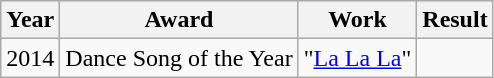<table class="wikitable plainrowheaders" style="text-align:center;">
<tr>
<th>Year</th>
<th>Award</th>
<th>Work</th>
<th>Result</th>
</tr>
<tr>
<td>2014</td>
<td>Dance Song of the Year</td>
<td>"<a href='#'>La La La</a>"</td>
<td></td>
</tr>
</table>
